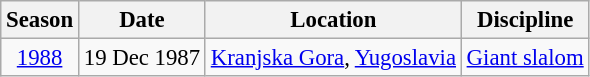<table class="wikitable" style="text-align:center; font-size:95%;">
<tr>
<th>Season</th>
<th>Date</th>
<th>Location</th>
<th>Discipline</th>
</tr>
<tr>
<td><a href='#'>1988</a></td>
<td align=right>19 Dec 1987</td>
<td align=right> <a href='#'>Kranjska Gora</a>, <a href='#'>Yugoslavia</a></td>
<td><a href='#'>Giant slalom</a></td>
</tr>
</table>
